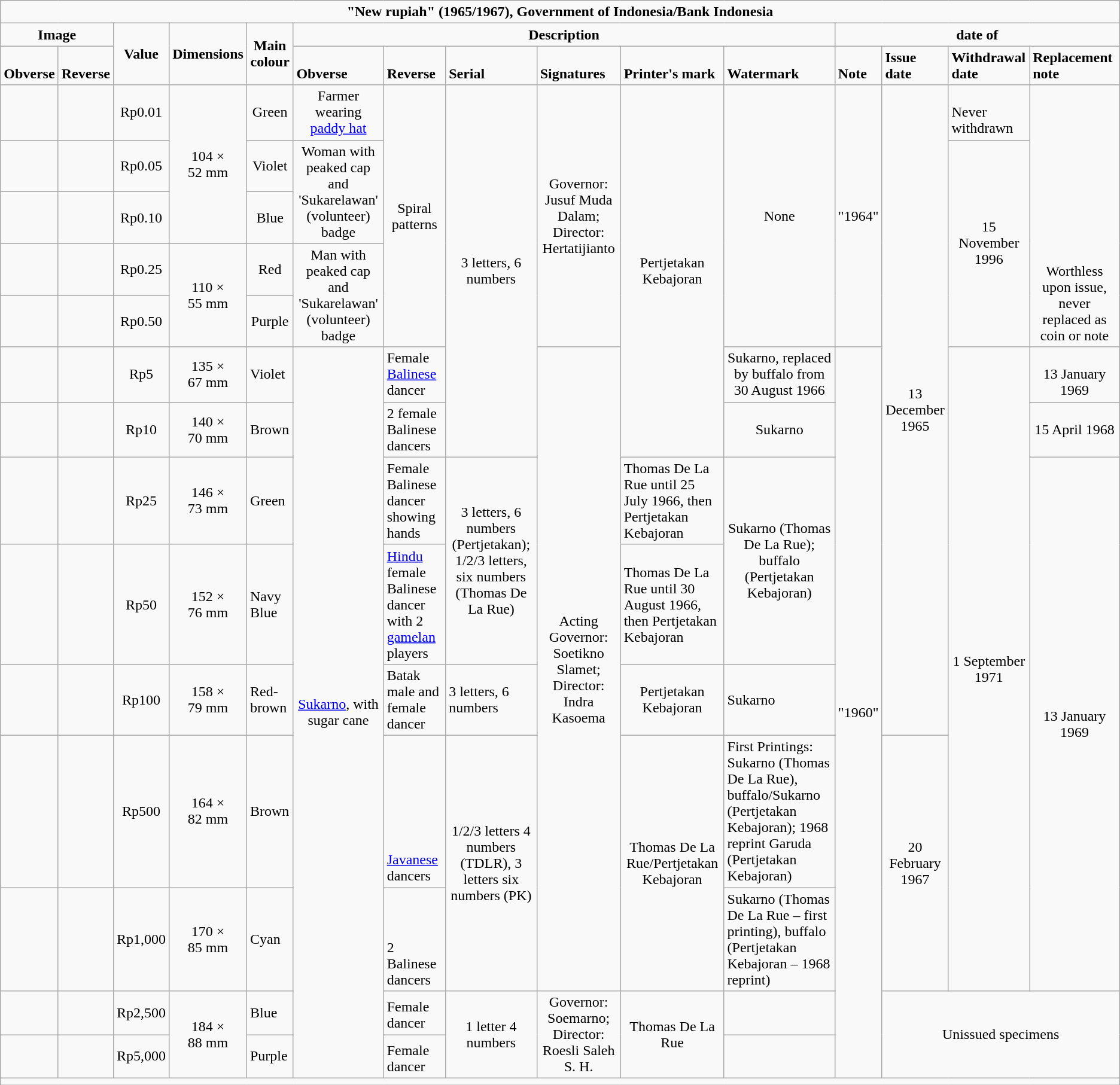<table class="wikitable" >
<tr style="text-align:center; font-weight:bold; vertical-align:bottom;">
<td colspan="15">"New rupiah" (1965/1967), Government of Indonesia/Bank Indonesia</td>
</tr>
<tr style="text-align:center; font-weight:bold;">
<td colspan="2" style="vertical-align:bottom;">Image</td>
<td rowspan="2">Value</td>
<td rowspan="2">Dimensions</td>
<td rowspan="2">Main colour</td>
<td colspan="6" style="vertical-align:bottom;">Description</td>
<td colspan="4" style="vertical-align:bottom;">date of</td>
</tr>
<tr style="vertical-align:bottom; font-weight:bold;">
<td>Obverse</td>
<td>Reverse</td>
<td>Obverse</td>
<td>Reverse</td>
<td>Serial</td>
<td>Signatures</td>
<td>Printer's mark</td>
<td>Watermark</td>
<td>Note</td>
<td>Issue date</td>
<td>Withdrawal date</td>
<td>Replacement note</td>
</tr>
<tr>
<td style="font-weight:bold; vertical-align:bottom;"></td>
<td style="font-weight:bold; vertical-align:bottom;"></td>
<td style="text-align:center;">Rp0.01</td>
<td rowspan="3" style="text-align:center;">104  × 52 mm</td>
<td style="text-align:center;">Green</td>
<td style="text-align:center; vertical-align:bottom;">Farmer wearing <a href='#'>paddy hat</a></td>
<td rowspan="5" style="text-align:center;">Spiral patterns</td>
<td rowspan="7" style="text-align:center;">3 letters, 6 numbers</td>
<td rowspan="5" style="text-align:center;">Governor: Jusuf Muda Dalam; Director: Hertatijianto</td>
<td rowspan="7" style="text-align:center;">Pertjetakan Kebajoran</td>
<td rowspan="5" style="text-align:center;">None</td>
<td rowspan="5" style="text-align:center;">"1964"</td>
<td rowspan="10" style="text-align:center;">13 December 1965</td>
<td style="vertical-align:bottom;">Never withdrawn</td>
<td rowspan="5" style="text-align:center; vertical-align:bottom;">Worthless upon issue, never replaced as coin or note</td>
</tr>
<tr>
<td style="font-weight:bold; vertical-align:bottom;"></td>
<td style="font-weight:bold; vertical-align:bottom;"></td>
<td style="text-align:center;">Rp0.05</td>
<td style="text-align:center;">Violet</td>
<td rowspan="2" style="text-align:center; vertical-align:bottom;">Woman with peaked cap and 'Sukarelawan' (volunteer) badge</td>
<td rowspan="4" style="text-align:center;">15 November 1996</td>
</tr>
<tr>
<td style="font-weight:bold; vertical-align:bottom;"></td>
<td style="font-weight:bold; vertical-align:bottom;"></td>
<td style="text-align:center;">Rp0.10</td>
<td style="text-align:center;">Blue</td>
</tr>
<tr>
<td style="font-weight:bold; vertical-align:bottom;"></td>
<td style="font-weight:bold; vertical-align:bottom;"></td>
<td style="text-align:center;">Rp0.25</td>
<td rowspan="2" style="text-align:center;">110  × 55 mm</td>
<td style="text-align:center;">Red</td>
<td rowspan="2" style="text-align:center; vertical-align:bottom;">Man with peaked cap and 'Sukarelawan' (volunteer) badge</td>
</tr>
<tr>
<td style="font-weight:bold; vertical-align:bottom;"></td>
<td style="font-weight:bold; vertical-align:bottom;"></td>
<td style="text-align:center;">Rp0.50</td>
<td style="text-align:center;">Purple</td>
</tr>
<tr>
<td style="font-weight:bold; vertical-align:bottom;"></td>
<td style="font-weight:bold; vertical-align:bottom;"></td>
<td style="text-align:center;">Rp5</td>
<td style="text-align:center;">135  × 67 mm</td>
<td>Violet</td>
<td rowspan="9" style="text-align:center;"><a href='#'>Sukarno</a>, with sugar cane</td>
<td style="vertical-align:bottom;">Female <a href='#'>Balinese</a> dancer</td>
<td rowspan="7" style="text-align:center;">Acting Governor: Soetikno Slamet; Director: Indra Kasoema</td>
<td style="text-align:center;">Sukarno, replaced by buffalo from 30 August 1966</td>
<td rowspan="9" style="text-align:center;">"1960"</td>
<td rowspan="7" style="text-align:center;">1 September 1971</td>
<td style="text-align:center; vertical-align:bottom;">13 January 1969</td>
</tr>
<tr>
<td style="font-weight:bold; vertical-align:bottom;"></td>
<td style="font-weight:bold; vertical-align:bottom;"></td>
<td style="text-align:center;">Rp10</td>
<td style="text-align:center;">140  × 70 mm</td>
<td>Brown</td>
<td style="vertical-align:bottom;">2 female Balinese dancers</td>
<td style="text-align:center;">Sukarno</td>
<td style="text-align:center;">15 April 1968</td>
</tr>
<tr>
<td style="font-weight:bold; vertical-align:bottom;"></td>
<td style="font-weight:bold; vertical-align:bottom;"></td>
<td style="text-align:center;">Rp25</td>
<td style="text-align:center;">146  × 73 mm</td>
<td>Green</td>
<td style="vertical-align:bottom;">Female Balinese dancer showing hands</td>
<td rowspan="2" style="text-align:center;">3 letters, 6 numbers (Pertjetakan); 1/2/3 letters, six numbers (Thomas De La Rue)</td>
<td>Thomas De La Rue until 25 July 1966, then Pertjetakan Kebajoran</td>
<td rowspan="2" style="text-align:center;">Sukarno (Thomas De La Rue); buffalo (Pertjetakan Kebajoran)</td>
<td rowspan="5" style="text-align:center;">13 January 1969</td>
</tr>
<tr>
<td style="font-weight:bold; vertical-align:bottom;"></td>
<td style="font-weight:bold; vertical-align:bottom;"></td>
<td style="text-align:center;">Rp50</td>
<td style="text-align:center;">152 × 76 mm</td>
<td>Navy Blue</td>
<td style="vertical-align:bottom;"><a href='#'>Hindu</a> female Balinese dancer with 2 <a href='#'>gamelan</a> players</td>
<td>Thomas De La Rue until 30 August 1966, then Pertjetakan Kebajoran</td>
</tr>
<tr>
<td style="font-weight:bold; vertical-align:bottom;"></td>
<td style="font-weight:bold; vertical-align:bottom;"></td>
<td style="text-align:center;">Rp100</td>
<td style="text-align:center;">158 × 79 mm</td>
<td>Red-brown</td>
<td style="vertical-align:bottom;">Batak male and female dancer</td>
<td>3 letters, 6 numbers</td>
<td style="text-align:center;">Pertjetakan Kebajoran</td>
<td>Sukarno</td>
</tr>
<tr>
<td style="font-weight:bold; vertical-align:bottom;"></td>
<td style="font-weight:bold; vertical-align:bottom;"></td>
<td style="text-align:center;">Rp500</td>
<td style="text-align:center;">164 × 82 mm</td>
<td>Brown</td>
<td style="vertical-align:bottom;"><a href='#'>Javanese</a> dancers</td>
<td rowspan="2" style="text-align:center;">1/2/3 letters 4 numbers (TDLR), 3 letters six numbers (PK)</td>
<td rowspan="2" style="text-align:center;">Thomas De La Rue/Pertjetakan Kebajoran</td>
<td>First Printings: Sukarno (Thomas De La Rue), buffalo/Sukarno (Pertjetakan Kebajoran); 1968 reprint Garuda (Pertjetakan Kebajoran)</td>
<td rowspan="2" style="text-align:center;">20 February 1967</td>
</tr>
<tr>
<td style="font-weight:bold; vertical-align:bottom;"></td>
<td style="font-weight:bold; vertical-align:bottom;"></td>
<td style="text-align:center;">Rp1,000</td>
<td style="text-align:center;">170 × 85 mm</td>
<td>Cyan</td>
<td style="vertical-align:bottom;">2 Balinese dancers</td>
<td style="vertical-align:bottom;">Sukarno (Thomas De La Rue – first printing), buffalo (Pertjetakan Kebajoran – 1968 reprint)</td>
</tr>
<tr>
<td style="font-weight:bold; vertical-align:bottom;"></td>
<td style="font-weight:bold; vertical-align:bottom;"></td>
<td style="text-align:center;">Rp2,500</td>
<td rowspan="2" style="text-align:center;">184 × 88 mm</td>
<td>Blue</td>
<td style="vertical-align:bottom;">Female dancer</td>
<td rowspan="2" style="text-align:center;">1 letter 4 numbers</td>
<td rowspan="2" style="text-align:center;">Governor: Soemarno; Director: Roesli Saleh S. H.</td>
<td rowspan="2" style="text-align:center;">Thomas De La Rue</td>
<td style="vertical-align:bottom;"> </td>
<td colspan="3" rowspan="2" style="text-align:center;">Unissued specimens</td>
</tr>
<tr>
<td style="font-weight:bold; vertical-align:bottom;"></td>
<td style="font-weight:bold; vertical-align:bottom;"></td>
<td style="text-align:center;">Rp5,000</td>
<td>Purple</td>
<td style="vertical-align:bottom;">Female dancer</td>
<td style="vertical-align:bottom;"> </td>
</tr>
<tr>
<td colspan="15" style="text-align:center; vertical-align:bottom;"></td>
</tr>
</table>
